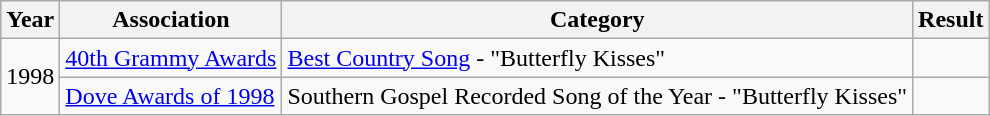<table class="wikitable">
<tr>
<th>Year</th>
<th>Association</th>
<th>Category</th>
<th>Result</th>
</tr>
<tr>
<td rowspan="2">1998</td>
<td><a href='#'>40th Grammy Awards</a></td>
<td><a href='#'>Best Country Song</a> - "Butterfly Kisses"</td>
<td></td>
</tr>
<tr>
<td><a href='#'>Dove Awards of 1998</a></td>
<td>Southern Gospel Recorded Song of the Year - "Butterfly Kisses"</td>
<td></td>
</tr>
</table>
